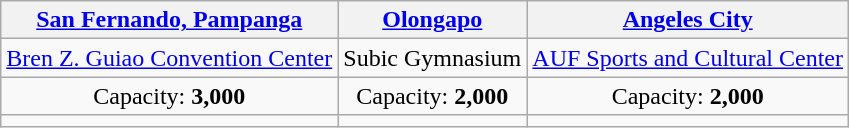<table class="wikitable" style="text-align:center;">
<tr>
<th><a href='#'>San Fernando, Pampanga</a></th>
<th><a href='#'>Olongapo</a></th>
<th><a href='#'>Angeles City</a></th>
</tr>
<tr>
<td><a href='#'>Bren Z. Guiao Convention Center</a></td>
<td>Subic Gymnasium</td>
<td><a href='#'>AUF Sports and Cultural Center</a></td>
</tr>
<tr>
<td>Capacity: <strong>	3,000</strong></td>
<td>Capacity: <strong>2,000</strong></td>
<td>Capacity: <strong>2,000</strong></td>
</tr>
<tr>
<td></td>
<td></td>
<td></td>
</tr>
</table>
